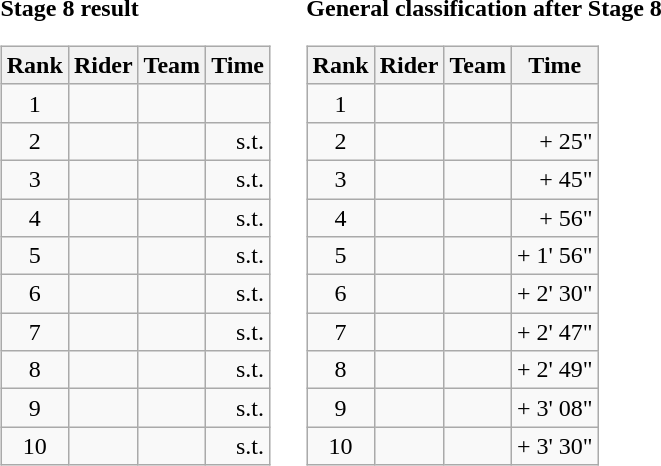<table>
<tr>
<td><strong>Stage 8 result</strong><br><table class="wikitable">
<tr>
<th scope="col">Rank</th>
<th scope="col">Rider</th>
<th scope="col">Team</th>
<th scope="col">Time</th>
</tr>
<tr>
<td style="text-align:center;">1</td>
<td></td>
<td></td>
<td style="text-align:right;"></td>
</tr>
<tr>
<td style="text-align:center;">2</td>
<td></td>
<td></td>
<td style="text-align:right;">s.t.</td>
</tr>
<tr>
<td style="text-align:center;">3</td>
<td></td>
<td></td>
<td style="text-align:right;">s.t.</td>
</tr>
<tr>
<td style="text-align:center;">4</td>
<td></td>
<td></td>
<td style="text-align:right;">s.t.</td>
</tr>
<tr>
<td style="text-align:center;">5</td>
<td></td>
<td></td>
<td style="text-align:right;">s.t.</td>
</tr>
<tr>
<td style="text-align:center;">6</td>
<td></td>
<td></td>
<td style="text-align:right;">s.t.</td>
</tr>
<tr>
<td style="text-align:center;">7</td>
<td></td>
<td></td>
<td style="text-align:right;">s.t.</td>
</tr>
<tr>
<td style="text-align:center;">8</td>
<td></td>
<td></td>
<td style="text-align:right;">s.t.</td>
</tr>
<tr>
<td style="text-align:center;">9</td>
<td></td>
<td></td>
<td style="text-align:right;">s.t.</td>
</tr>
<tr>
<td style="text-align:center;">10</td>
<td></td>
<td></td>
<td style="text-align:right;">s.t.</td>
</tr>
</table>
</td>
<td></td>
<td><strong>General classification after Stage 8</strong><br><table class="wikitable">
<tr>
<th scope="col">Rank</th>
<th scope="col">Rider</th>
<th scope="col">Team</th>
<th scope="col">Time</th>
</tr>
<tr>
<td style="text-align:center;">1</td>
<td></td>
<td></td>
<td style="text-align:right;"></td>
</tr>
<tr>
<td style="text-align:center;">2</td>
<td></td>
<td></td>
<td style="text-align:right;">+ 25"</td>
</tr>
<tr>
<td style="text-align:center;">3</td>
<td></td>
<td></td>
<td style="text-align:right;">+ 45"</td>
</tr>
<tr>
<td style="text-align:center;">4</td>
<td></td>
<td></td>
<td style="text-align:right;">+ 56"</td>
</tr>
<tr>
<td style="text-align:center;">5</td>
<td></td>
<td></td>
<td style="text-align:right;">+ 1' 56"</td>
</tr>
<tr>
<td style="text-align:center;">6</td>
<td></td>
<td></td>
<td style="text-align:right;">+ 2' 30"</td>
</tr>
<tr>
<td style="text-align:center;">7</td>
<td></td>
<td></td>
<td style="text-align:right;">+ 2' 47"</td>
</tr>
<tr>
<td style="text-align:center;">8</td>
<td></td>
<td></td>
<td style="text-align:right;">+ 2' 49"</td>
</tr>
<tr>
<td style="text-align:center;">9</td>
<td></td>
<td></td>
<td style="text-align:right;">+ 3' 08"</td>
</tr>
<tr>
<td style="text-align:center;">10</td>
<td></td>
<td></td>
<td style="text-align:right;">+ 3' 30"</td>
</tr>
</table>
</td>
</tr>
</table>
